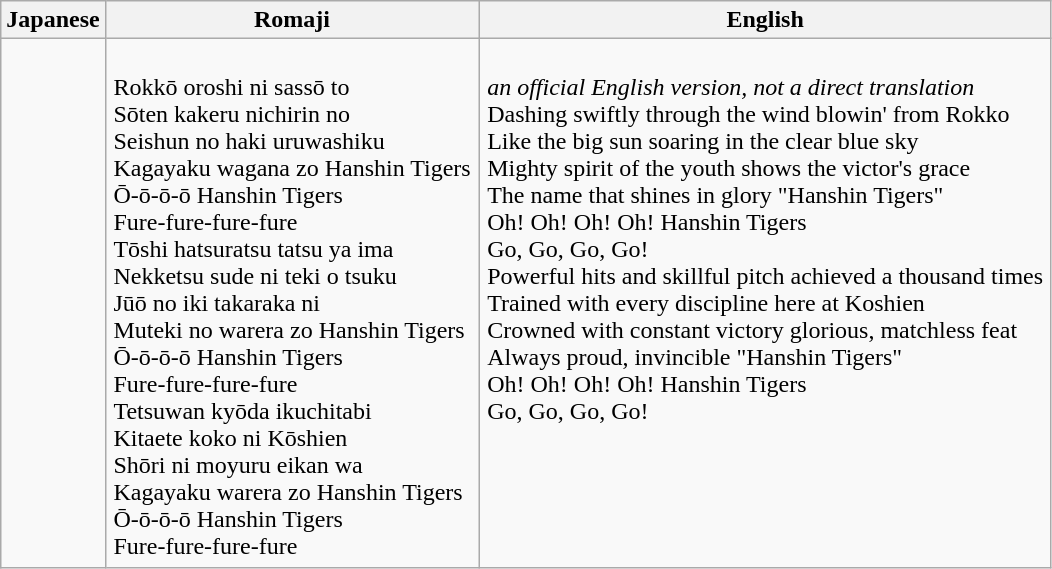<table class="wikitable">
<tr>
<th>Japanese</th>
<th>Romaji</th>
<th>English</th>
</tr>
<tr>
<td style="line-height: 2em"></td>
<td style="padding:5px"><br>Rokkō oroshi ni sassō to<br>
Sōten kakeru nichirin no<br>
Seishun no haki uruwashiku<br>
Kagayaku wagana zo Hanshin Tigers<br>
Ō-ō-ō-ō Hanshin Tigers<br>
Fure-fure-fure-fure<br>Tōshi hatsuratsu tatsu ya ima<br>
Nekketsu sude ni teki o tsuku<br>
Jūō no iki takaraka ni<br>
Muteki no warera zo Hanshin Tigers<br>
Ō-ō-ō-ō Hanshin Tigers<br>
Fure-fure-fure-fure<br>Tetsuwan kyōda ikuchitabi<br>
Kitaete koko ni Kōshien<br>
Shōri ni moyuru eikan wa<br>
Kagayaku warera zo Hanshin Tigers<br>
Ō-ō-ō-ō Hanshin Tigers<br>
Fure-fure-fure-fure</td>
<td style="padding: 5px; vertical-align: top;"><br><em>an official English version, not a direct translation</em><br>Dashing swiftly through the wind blowin' from Rokko<br>
Like the big sun soaring in the clear blue sky<br>
Mighty spirit of the youth shows the victor's grace<br>
The name that shines in glory "Hanshin Tigers"<br>
Oh! Oh! Oh! Oh! Hanshin Tigers<br>
Go, Go, Go, Go!<br>Powerful hits and skillful pitch achieved a thousand times<br>
Trained with every discipline here at Koshien<br>
Crowned with constant victory glorious, matchless feat<br>
Always proud, invincible "Hanshin Tigers"<br>
Oh! Oh! Oh! Oh! Hanshin Tigers<br>
Go, Go, Go, Go!</td>
</tr>
</table>
